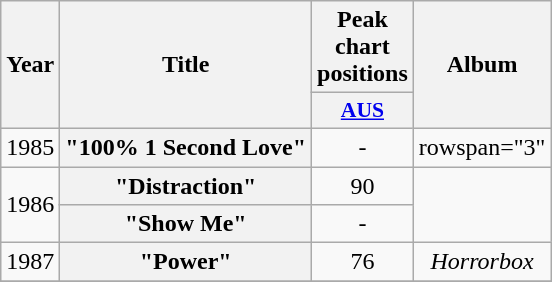<table class="wikitable plainrowheaders" style="text-align:center;">
<tr>
<th scope="col" rowspan="2">Year</th>
<th scope="col" rowspan="2">Title</th>
<th scope="col" colspan="1">Peak chart positions</th>
<th scope="col" rowspan="2">Album</th>
</tr>
<tr>
<th scope="col" style="width:3em;font-size:90%;"><a href='#'>AUS</a><br></th>
</tr>
<tr>
<td>1985</td>
<th scope="row">"100% 1 Second Love"</th>
<td>-</td>
<td>rowspan="3" </td>
</tr>
<tr>
<td rowspan="2">1986</td>
<th scope="row">"Distraction"</th>
<td>90</td>
</tr>
<tr>
<th scope="row">"Show Me"</th>
<td>-</td>
</tr>
<tr>
<td>1987</td>
<th scope="row">"Power"</th>
<td>76</td>
<td><em>Horrorbox</em></td>
</tr>
<tr>
</tr>
</table>
